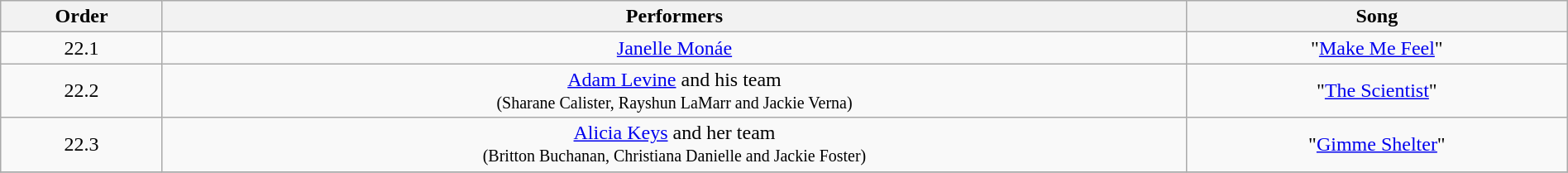<table class="wikitable" style="text-align:center; width:100%">
<tr>
<th>Order</th>
<th>Performers</th>
<th>Song</th>
</tr>
<tr>
<td>22.1</td>
<td><a href='#'>Janelle Monáe</a></td>
<td>"<a href='#'>Make Me Feel</a>"</td>
</tr>
<tr>
<td>22.2</td>
<td><a href='#'>Adam Levine</a> and his team <br><small>(Sharane Calister, Rayshun LaMarr and Jackie Verna)</small></td>
<td>"<a href='#'>The Scientist</a>"</td>
</tr>
<tr>
<td>22.3</td>
<td><a href='#'>Alicia Keys</a> and her team <br><small>(Britton Buchanan, Christiana Danielle and Jackie Foster)</small></td>
<td>"<a href='#'>Gimme Shelter</a>"</td>
</tr>
<tr>
</tr>
</table>
